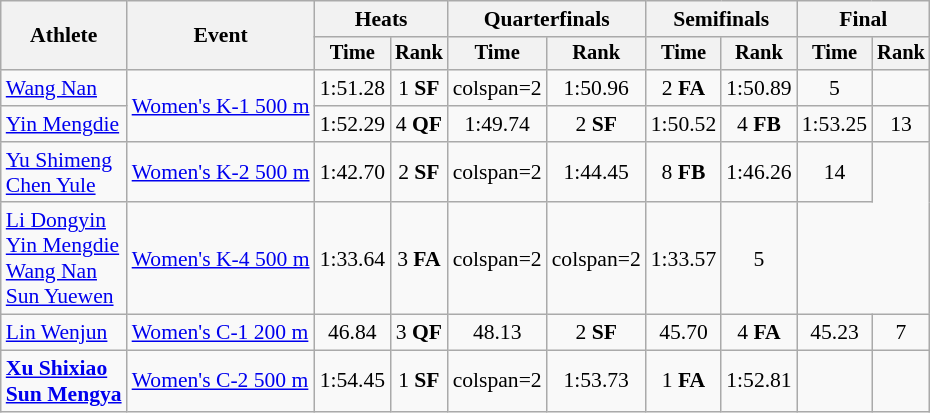<table class=wikitable style="font-size:90%">
<tr>
<th rowspan="2">Athlete</th>
<th rowspan="2">Event</th>
<th colspan=2>Heats</th>
<th colspan=2>Quarterfinals</th>
<th colspan=2>Semifinals</th>
<th colspan=2>Final</th>
</tr>
<tr style="font-size:95%">
<th>Time</th>
<th>Rank</th>
<th>Time</th>
<th>Rank</th>
<th>Time</th>
<th>Rank</th>
<th>Time</th>
<th>Rank</th>
</tr>
<tr align=center>
<td align=left><a href='#'>Wang Nan</a></td>
<td align=left rowspan=2><a href='#'>Women's K-1 500 m</a></td>
<td>1:51.28</td>
<td>1 <strong>SF</strong></td>
<td>colspan=2</td>
<td>1:50.96</td>
<td>2 <strong>FA</strong></td>
<td>1:50.89</td>
<td>5</td>
</tr>
<tr align=center>
<td align=left><a href='#'>Yin Mengdie</a></td>
<td>1:52.29</td>
<td>4 <strong>QF</strong></td>
<td>1:49.74</td>
<td>2 <strong>SF</strong></td>
<td>1:50.52</td>
<td>4 <strong>FB</strong></td>
<td>1:53.25</td>
<td>13</td>
</tr>
<tr align=center>
<td align=left><a href='#'>Yu Shimeng</a><br><a href='#'>Chen Yule</a></td>
<td align=left><a href='#'>Women's K-2 500 m</a></td>
<td>1:42.70</td>
<td>2 <strong>SF</strong></td>
<td>colspan=2</td>
<td>1:44.45</td>
<td>8 <strong>FB</strong></td>
<td>1:46.26</td>
<td>14</td>
</tr>
<tr align=center>
<td align=left><a href='#'>Li Dongyin</a><br><a href='#'>Yin Mengdie</a><br><a href='#'>Wang Nan</a><br><a href='#'>Sun Yuewen</a></td>
<td align=left><a href='#'>Women's K-4 500 m</a></td>
<td>1:33.64</td>
<td>3 <strong>FA</strong></td>
<td>colspan=2</td>
<td>colspan=2</td>
<td>1:33.57</td>
<td>5</td>
</tr>
<tr align=center>
<td align=left><a href='#'>Lin Wenjun</a></td>
<td align=left><a href='#'>Women's C-1 200 m</a></td>
<td>46.84</td>
<td>3 <strong>QF</strong></td>
<td>48.13</td>
<td>2 <strong>SF</strong></td>
<td>45.70</td>
<td>4 <strong>FA</strong></td>
<td>45.23</td>
<td>7</td>
</tr>
<tr align=center>
<td align=left><strong><a href='#'>Xu Shixiao</a><br><a href='#'>Sun Mengya</a></strong></td>
<td align=left><a href='#'>Women's C-2 500 m</a></td>
<td>1:54.45</td>
<td>1 <strong>SF</strong></td>
<td>colspan=2</td>
<td>1:53.73</td>
<td>1 <strong>FA</strong></td>
<td>1:52.81</td>
<td></td>
</tr>
</table>
